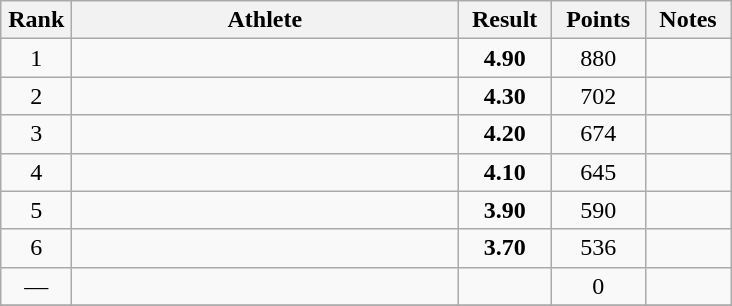<table class="wikitable" style="text-align:center">
<tr>
<th width=40>Rank</th>
<th width=250>Athlete</th>
<th width=55>Result</th>
<th width=55>Points</th>
<th width=50>Notes</th>
</tr>
<tr>
<td>1</td>
<td align="left"></td>
<td><strong>4.90</strong></td>
<td>880</td>
<td></td>
</tr>
<tr>
<td>2</td>
<td align="left"></td>
<td><strong>4.30</strong></td>
<td>702</td>
<td></td>
</tr>
<tr>
<td>3</td>
<td align="left"></td>
<td><strong>4.20</strong></td>
<td>674</td>
<td></td>
</tr>
<tr>
<td>4</td>
<td align="left"></td>
<td><strong>4.10</strong></td>
<td>645</td>
<td></td>
</tr>
<tr>
<td>5</td>
<td align="left"></td>
<td><strong>3.90</strong></td>
<td>590</td>
<td></td>
</tr>
<tr>
<td>6</td>
<td align="left"></td>
<td><strong>3.70</strong></td>
<td>536</td>
<td></td>
</tr>
<tr>
<td>—</td>
<td align="left"></td>
<td></td>
<td>0</td>
<td></td>
</tr>
<tr>
</tr>
</table>
